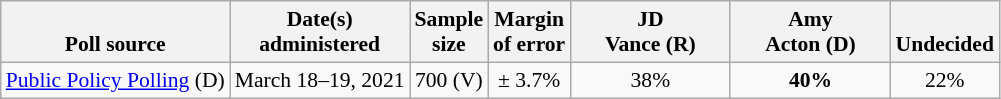<table class="wikitable" style="font-size:90%;text-align:center;">
<tr valign=bottom>
<th>Poll source</th>
<th>Date(s)<br>administered</th>
<th>Sample<br>size</th>
<th>Margin<br>of error</th>
<th style="width:100px;">JD<br>Vance (R)</th>
<th style="width:100px;">Amy<br>Acton (D)</th>
<th>Undecided</th>
</tr>
<tr>
<td style="text-align:left;"><a href='#'>Public Policy Polling</a> (D)</td>
<td>March 18–19, 2021</td>
<td>700 (V)</td>
<td>± 3.7%</td>
<td>38%</td>
<td><strong>40%</strong></td>
<td>22%</td>
</tr>
</table>
